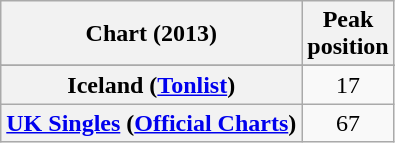<table class="wikitable sortable plainrowheaders">
<tr>
<th scope="col">Chart (2013)</th>
<th scope="col">Peak<br>position</th>
</tr>
<tr>
</tr>
<tr>
</tr>
<tr>
</tr>
<tr>
<th scope="row">Iceland (<a href='#'>Tonlist</a>)</th>
<td style="text-align:center;">17</td>
</tr>
<tr>
<th scope="row"><a href='#'>UK Singles</a> (<a href='#'>Official Charts</a>)</th>
<td style="text-align:center;">67</td>
</tr>
</table>
